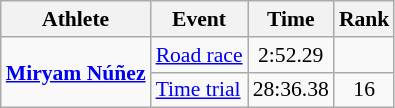<table class="wikitable" style="font-size:90%">
<tr>
<th>Athlete</th>
<th>Event</th>
<th>Time</th>
<th>Rank</th>
</tr>
<tr align=center>
<td align=left rowspan=2><strong><a href='#'>Miryam Núñez</a></strong></td>
<td align=left><a href='#'>Road race</a></td>
<td>2:52.29</td>
<td></td>
</tr>
<tr align=center>
<td align=left><a href='#'>Time trial</a></td>
<td>28:36.38</td>
<td>16</td>
</tr>
</table>
